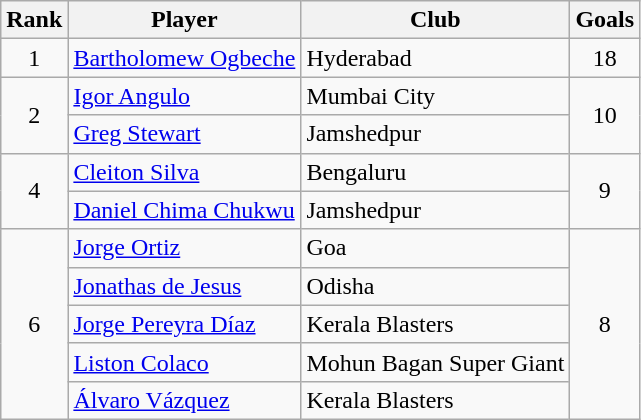<table class="wikitable sortable" style="text-align:center">
<tr>
<th>Rank</th>
<th>Player</th>
<th>Club</th>
<th>Goals</th>
</tr>
<tr>
<td rowspan="1">1</td>
<td align="left"> <a href='#'>Bartholomew Ogbeche</a></td>
<td align="left">Hyderabad</td>
<td rowspan="1">18</td>
</tr>
<tr>
<td rowspan="2">2</td>
<td align="left"> <a href='#'>Igor Angulo</a></td>
<td align="left">Mumbai City</td>
<td rowspan="2">10</td>
</tr>
<tr>
<td align="left"> <a href='#'>Greg Stewart</a></td>
<td align="left">Jamshedpur</td>
</tr>
<tr>
<td rowspan="2">4</td>
<td align="left"> <a href='#'>Cleiton Silva</a></td>
<td align="left">Bengaluru</td>
<td rowspan="2">9</td>
</tr>
<tr>
<td align="left"> <a href='#'>Daniel Chima Chukwu</a></td>
<td align="left">Jamshedpur</td>
</tr>
<tr>
<td rowspan="5">6</td>
<td align="left"> <a href='#'>Jorge Ortiz</a></td>
<td align="left">Goa</td>
<td rowspan="5">8</td>
</tr>
<tr>
<td align="left"> <a href='#'>Jonathas de Jesus</a></td>
<td align="left">Odisha</td>
</tr>
<tr>
<td align="left"> <a href='#'>Jorge Pereyra Díaz</a></td>
<td align="left">Kerala Blasters</td>
</tr>
<tr>
<td align="left"> <a href='#'>Liston Colaco</a></td>
<td align="left">Mohun Bagan Super Giant</td>
</tr>
<tr>
<td align="left"> <a href='#'>Álvaro Vázquez</a></td>
<td align="left">Kerala Blasters</td>
</tr>
</table>
